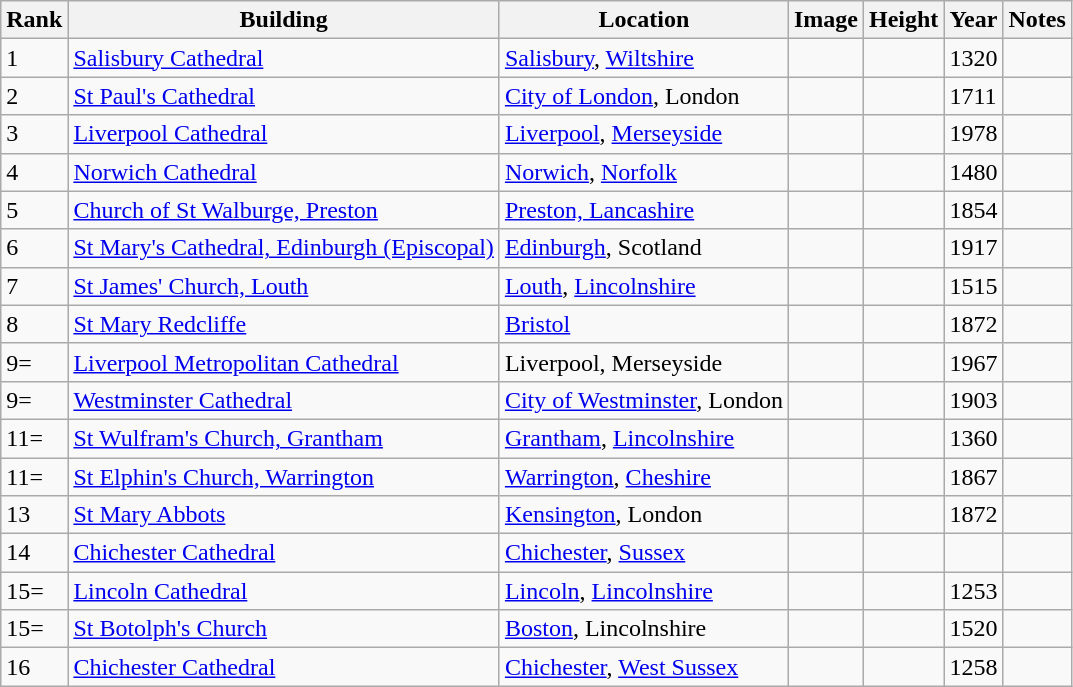<table class="wikitable sortable">
<tr>
<th>Rank<br></th>
<th>Building<br></th>
<th>Location<br></th>
<th class="unsortable">Image</th>
<th>Height<br></th>
<th>Year<br></th>
<th class="unsortable">Notes</th>
</tr>
<tr>
<td>1</td>
<td><a href='#'>Salisbury Cathedral</a></td>
<td><a href='#'>Salisbury</a>, <a href='#'>Wiltshire</a></td>
<td></td>
<td></td>
<td>1320</td>
<td></td>
</tr>
<tr>
<td>2</td>
<td><a href='#'>St Paul's Cathedral</a></td>
<td><a href='#'>City of London</a>, London</td>
<td></td>
<td></td>
<td>1711</td>
<td></td>
</tr>
<tr>
<td>3</td>
<td><a href='#'>Liverpool Cathedral</a></td>
<td><a href='#'>Liverpool</a>, <a href='#'>Merseyside</a></td>
<td></td>
<td></td>
<td>1978</td>
<td></td>
</tr>
<tr>
<td>4</td>
<td><a href='#'>Norwich Cathedral</a></td>
<td><a href='#'>Norwich</a>, <a href='#'>Norfolk</a></td>
<td></td>
<td></td>
<td>1480</td>
<td></td>
</tr>
<tr>
<td>5</td>
<td><a href='#'>Church of St Walburge, Preston</a></td>
<td><a href='#'>Preston, Lancashire</a></td>
<td></td>
<td></td>
<td>1854</td>
<td></td>
</tr>
<tr>
<td>6</td>
<td><a href='#'>St Mary's Cathedral, Edinburgh (Episcopal)</a></td>
<td><a href='#'>Edinburgh</a>, Scotland</td>
<td></td>
<td></td>
<td>1917</td>
<td></td>
</tr>
<tr>
<td>7</td>
<td><a href='#'>St James' Church, Louth</a></td>
<td><a href='#'>Louth</a>, <a href='#'>Lincolnshire</a></td>
<td></td>
<td></td>
<td>1515</td>
<td></td>
</tr>
<tr>
<td>8</td>
<td><a href='#'>St Mary Redcliffe</a></td>
<td><a href='#'>Bristol</a></td>
<td></td>
<td></td>
<td>1872</td>
<td></td>
</tr>
<tr>
<td>9=</td>
<td><a href='#'>Liverpool Metropolitan Cathedral</a></td>
<td>Liverpool, Merseyside</td>
<td></td>
<td></td>
<td>1967</td>
<td></td>
</tr>
<tr>
<td>9=</td>
<td><a href='#'>Westminster Cathedral</a></td>
<td><a href='#'>City of Westminster</a>, London</td>
<td></td>
<td></td>
<td>1903</td>
<td></td>
</tr>
<tr>
<td>11=</td>
<td><a href='#'>St Wulfram's Church, Grantham</a></td>
<td><a href='#'>Grantham</a>, <a href='#'>Lincolnshire</a></td>
<td></td>
<td></td>
<td>1360</td>
<td></td>
</tr>
<tr>
<td>11=</td>
<td><a href='#'>St Elphin's Church, Warrington</a></td>
<td><a href='#'>Warrington</a>, <a href='#'>Cheshire</a></td>
<td></td>
<td></td>
<td>1867</td>
<td></td>
</tr>
<tr>
<td>13</td>
<td><a href='#'>St Mary Abbots</a></td>
<td><a href='#'>Kensington</a>, London</td>
<td></td>
<td></td>
<td>1872</td>
<td></td>
</tr>
<tr>
<td>14</td>
<td><a href='#'>Chichester Cathedral</a></td>
<td><a href='#'>Chichester</a>, <a href='#'>Sussex</a></td>
<td></td>
<td></td>
<td></td>
<td></td>
</tr>
<tr>
<td>15=</td>
<td><a href='#'>Lincoln Cathedral</a></td>
<td><a href='#'>Lincoln</a>, <a href='#'>Lincolnshire</a></td>
<td></td>
<td></td>
<td>1253</td>
<td></td>
</tr>
<tr>
<td>15=</td>
<td><a href='#'>St Botolph's Church</a></td>
<td><a href='#'>Boston</a>, Lincolnshire</td>
<td></td>
<td></td>
<td>1520</td>
<td></td>
</tr>
<tr>
<td>16</td>
<td><a href='#'>Chichester Cathedral</a></td>
<td><a href='#'>Chichester</a>, <a href='#'>West Sussex</a></td>
<td></td>
<td></td>
<td>1258</td>
<td></td>
</tr>
</table>
